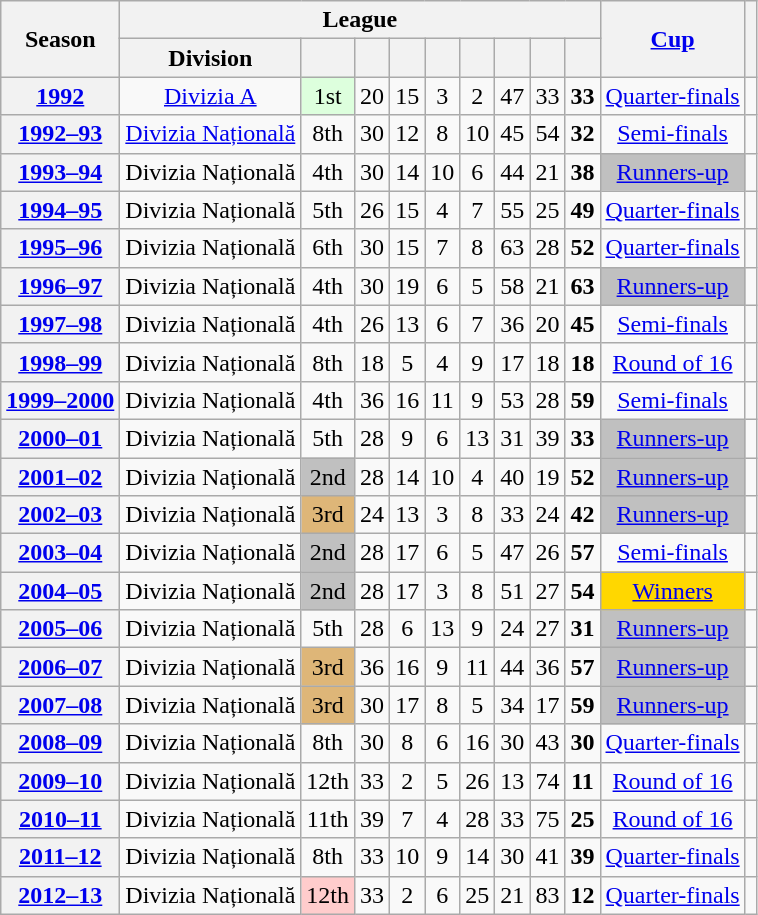<table class="wikitable plainrowheaders" style="text-align: center;">
<tr>
<th rowspan=2 scope=col>Season</th>
<th colspan=9>League</th>
<th rowspan=2 scope=col><a href='#'>Cup</a></th>
<th rowspan=2 scope=col></th>
</tr>
<tr>
<th scope=col>Division</th>
<th scope=col></th>
<th scope=col></th>
<th scope=col></th>
<th scope=col></th>
<th scope=col></th>
<th scope=col></th>
<th scope=col></th>
<th scope=col></th>
</tr>
<tr>
<th scope="row"><a href='#'>1992</a></th>
<td><a href='#'>Divizia A</a></td>
<td bgcolor="#ddffdd"> 1st</td>
<td>20</td>
<td>15</td>
<td>3</td>
<td>2</td>
<td>47</td>
<td>33</td>
<td><strong>33</strong></td>
<td><a href='#'>Quarter-finals</a></td>
<td></td>
</tr>
<tr>
<th scope="row"><a href='#'>1992–93</a></th>
<td><a href='#'>Divizia Națională</a></td>
<td>8th</td>
<td>30</td>
<td>12</td>
<td>8</td>
<td>10</td>
<td>45</td>
<td>54</td>
<td><strong>32</strong></td>
<td><a href='#'>Semi-finals</a></td>
<td></td>
</tr>
<tr>
<th scope="row"><a href='#'>1993–94</a></th>
<td>Divizia Națională</td>
<td>4th</td>
<td>30</td>
<td>14</td>
<td>10</td>
<td>6</td>
<td>44</td>
<td>21</td>
<td><strong>38</strong></td>
<td bgcolor="silver"><a href='#'>Runners-up</a></td>
<td></td>
</tr>
<tr>
<th scope="row"><a href='#'>1994–95</a></th>
<td>Divizia Națională</td>
<td>5th</td>
<td>26</td>
<td>15</td>
<td>4</td>
<td>7</td>
<td>55</td>
<td>25</td>
<td><strong>49</strong></td>
<td><a href='#'>Quarter-finals</a></td>
<td></td>
</tr>
<tr>
<th scope="row"><a href='#'>1995–96</a></th>
<td>Divizia Națională</td>
<td>6th</td>
<td>30</td>
<td>15</td>
<td>7</td>
<td>8</td>
<td>63</td>
<td>28</td>
<td><strong>52</strong></td>
<td><a href='#'>Quarter-finals</a></td>
<td></td>
</tr>
<tr>
<th scope="row"><a href='#'>1996–97</a></th>
<td>Divizia Națională</td>
<td>4th</td>
<td>30</td>
<td>19</td>
<td>6</td>
<td>5</td>
<td>58</td>
<td>21</td>
<td><strong>63</strong></td>
<td bgcolor="silver"><a href='#'>Runners-up</a></td>
<td></td>
</tr>
<tr>
<th scope="row"><a href='#'>1997–98</a></th>
<td>Divizia Națională</td>
<td>4th</td>
<td>26</td>
<td>13</td>
<td>6</td>
<td>7</td>
<td>36</td>
<td>20</td>
<td><strong>45</strong></td>
<td><a href='#'>Semi-finals</a></td>
<td></td>
</tr>
<tr>
<th scope="row"><a href='#'>1998–99</a></th>
<td>Divizia Națională</td>
<td>8th</td>
<td>18</td>
<td>5</td>
<td>4</td>
<td>9</td>
<td>17</td>
<td>18</td>
<td><strong>18</strong></td>
<td><a href='#'>Round of 16</a></td>
<td></td>
</tr>
<tr>
<th scope="row"><a href='#'>1999–2000</a></th>
<td>Divizia Națională</td>
<td>4th</td>
<td>36</td>
<td>16</td>
<td>11</td>
<td>9</td>
<td>53</td>
<td>28</td>
<td><strong>59</strong></td>
<td><a href='#'>Semi-finals</a></td>
<td></td>
</tr>
<tr>
<th scope="row"><a href='#'>2000–01</a></th>
<td>Divizia Națională</td>
<td>5th</td>
<td>28</td>
<td>9</td>
<td>6</td>
<td>13</td>
<td>31</td>
<td>39</td>
<td><strong>33</strong></td>
<td bgcolor="silver"><a href='#'>Runners-up</a></td>
<td></td>
</tr>
<tr>
<th scope="row"><a href='#'>2001–02</a></th>
<td>Divizia Națională</td>
<td bgcolor="silver">2nd</td>
<td>28</td>
<td>14</td>
<td>10</td>
<td>4</td>
<td>40</td>
<td>19</td>
<td><strong>52</strong></td>
<td bgcolor="silver"><a href='#'>Runners-up</a></td>
<td></td>
</tr>
<tr>
<th scope="row"><a href='#'>2002–03</a></th>
<td>Divizia Națională</td>
<td bgcolor="#deb678">3rd</td>
<td>24</td>
<td>13</td>
<td>3</td>
<td>8</td>
<td>33</td>
<td>24</td>
<td><strong>42</strong></td>
<td bgcolor="silver"><a href='#'>Runners-up</a></td>
<td></td>
</tr>
<tr>
<th scope="row"><a href='#'>2003–04</a></th>
<td>Divizia Națională</td>
<td bgcolor="silver">2nd</td>
<td>28</td>
<td>17</td>
<td>6</td>
<td>5</td>
<td>47</td>
<td>26</td>
<td><strong>57</strong></td>
<td><a href='#'>Semi-finals</a></td>
<td></td>
</tr>
<tr>
<th scope="row"><a href='#'>2004–05</a></th>
<td>Divizia Națională</td>
<td bgcolor="silver">2nd</td>
<td>28</td>
<td>17</td>
<td>3</td>
<td>8</td>
<td>51</td>
<td>27</td>
<td><strong>54</strong></td>
<td bgcolor="gold"><a href='#'>Winners</a></td>
<td></td>
</tr>
<tr>
<th scope="row"><a href='#'>2005–06</a></th>
<td>Divizia Națională</td>
<td>5th</td>
<td>28</td>
<td>6</td>
<td>13</td>
<td>9</td>
<td>24</td>
<td>27</td>
<td><strong>31</strong></td>
<td bgcolor="silver"><a href='#'>Runners-up</a></td>
<td></td>
</tr>
<tr>
<th scope="row"><a href='#'>2006–07</a></th>
<td>Divizia Națională</td>
<td bgcolor="#deb678">3rd</td>
<td>36</td>
<td>16</td>
<td>9</td>
<td>11</td>
<td>44</td>
<td>36</td>
<td><strong>57</strong></td>
<td bgcolor="silver"><a href='#'>Runners-up</a></td>
<td></td>
</tr>
<tr>
<th scope="row"><a href='#'>2007–08</a></th>
<td>Divizia Națională</td>
<td bgcolor="#deb678">3rd</td>
<td>30</td>
<td>17</td>
<td>8</td>
<td>5</td>
<td>34</td>
<td>17</td>
<td><strong>59</strong></td>
<td bgcolor="silver"><a href='#'>Runners-up</a></td>
<td></td>
</tr>
<tr>
<th scope="row"><a href='#'>2008–09</a></th>
<td>Divizia Națională</td>
<td>8th</td>
<td>30</td>
<td>8</td>
<td>6</td>
<td>16</td>
<td>30</td>
<td>43</td>
<td><strong>30</strong></td>
<td><a href='#'>Quarter-finals</a></td>
<td></td>
</tr>
<tr>
<th scope="row"><a href='#'>2009–10</a></th>
<td>Divizia Națională</td>
<td>12th</td>
<td>33</td>
<td>2</td>
<td>5</td>
<td>26</td>
<td>13</td>
<td>74</td>
<td><strong>11</strong></td>
<td><a href='#'>Round of 16</a></td>
<td></td>
</tr>
<tr>
<th scope="row"><a href='#'>2010–11</a></th>
<td>Divizia Națională</td>
<td>11th</td>
<td>39</td>
<td>7</td>
<td>4</td>
<td>28</td>
<td>33</td>
<td>75</td>
<td><strong>25</strong></td>
<td><a href='#'>Round of 16</a></td>
<td></td>
</tr>
<tr>
<th scope="row"><a href='#'>2011–12</a></th>
<td>Divizia Națională</td>
<td>8th</td>
<td>33</td>
<td>10</td>
<td>9</td>
<td>14</td>
<td>30</td>
<td>41</td>
<td><strong>39</strong></td>
<td><a href='#'>Quarter-finals</a></td>
<td></td>
</tr>
<tr>
<th scope="row"><a href='#'>2012–13</a></th>
<td>Divizia Națională</td>
<td bgcolor="#FFCCCC"> 12th</td>
<td>33</td>
<td>2</td>
<td>6</td>
<td>25</td>
<td>21</td>
<td>83</td>
<td><strong>12</strong></td>
<td><a href='#'>Quarter-finals</a></td>
<td></td>
</tr>
</table>
